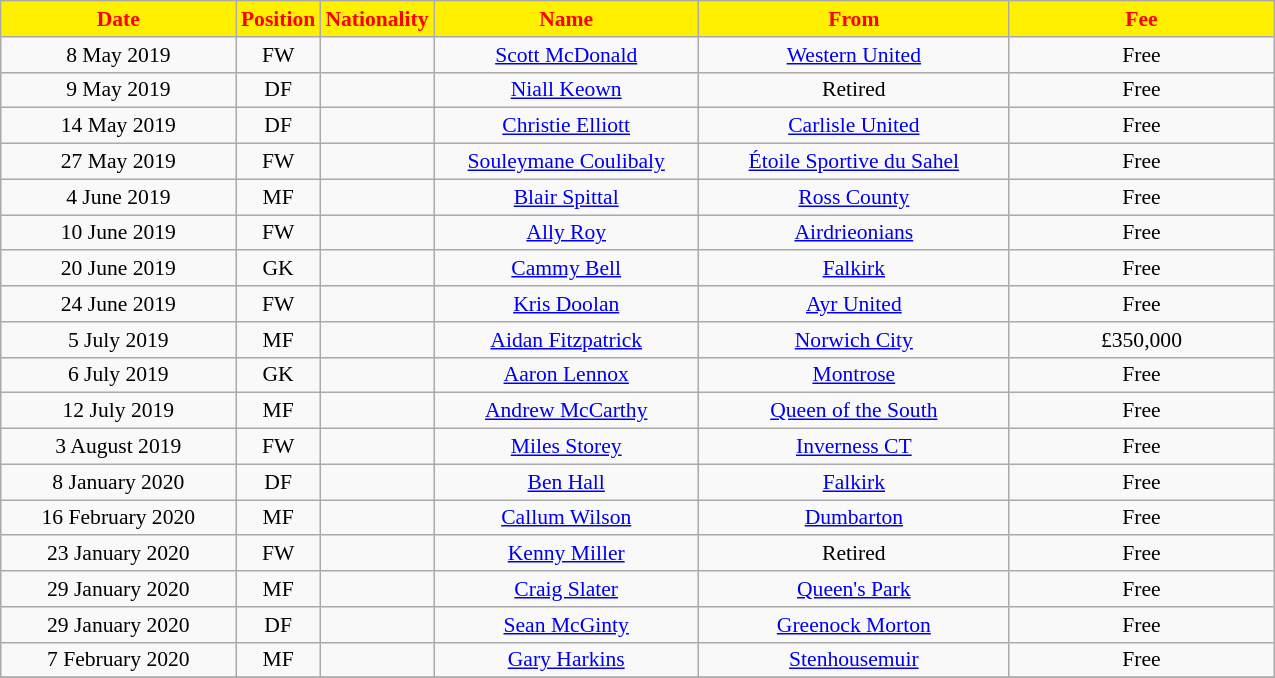<table class="wikitable"  style="text-align:center; font-size:90%; ">
<tr>
<th style="background:#FFEF00; color:red; width:150px;">Date</th>
<th style="background:#FFEF00; color:red; width:45px;">Position</th>
<th style="background:#FFEF00; color:red; width:45px;">Nationality</th>
<th style="background:#FFEF00; color:red; width:170px;">Name</th>
<th style="background:#FFEF00; color:red; width:200px;">From</th>
<th style="background:#FFEF00; color:red; width:170px;">Fee</th>
</tr>
<tr>
<td>8 May 2019</td>
<td>FW</td>
<td></td>
<td><a href='#'>Scott McDonald</a></td>
<td><a href='#'>Western United</a></td>
<td>Free</td>
</tr>
<tr>
<td>9 May 2019</td>
<td>DF</td>
<td></td>
<td><a href='#'>Niall Keown</a></td>
<td>Retired</td>
<td>Free</td>
</tr>
<tr>
<td>14 May 2019</td>
<td>DF</td>
<td></td>
<td><a href='#'>Christie Elliott</a></td>
<td><a href='#'>Carlisle United</a></td>
<td>Free</td>
</tr>
<tr>
<td>27 May 2019</td>
<td>FW</td>
<td></td>
<td><a href='#'>Souleymane Coulibaly</a></td>
<td><a href='#'>Étoile Sportive du Sahel</a></td>
<td>Free</td>
</tr>
<tr>
<td>4 June 2019</td>
<td>MF</td>
<td></td>
<td><a href='#'>Blair Spittal</a></td>
<td><a href='#'>Ross County</a></td>
<td>Free</td>
</tr>
<tr>
<td>10 June 2019</td>
<td>FW</td>
<td></td>
<td><a href='#'>Ally Roy</a></td>
<td><a href='#'>Airdrieonians</a></td>
<td>Free</td>
</tr>
<tr>
<td>20 June 2019</td>
<td>GK</td>
<td></td>
<td><a href='#'>Cammy Bell</a></td>
<td><a href='#'>Falkirk</a></td>
<td>Free</td>
</tr>
<tr>
<td>24 June 2019</td>
<td>FW</td>
<td></td>
<td><a href='#'>Kris Doolan</a></td>
<td><a href='#'>Ayr United</a></td>
<td>Free</td>
</tr>
<tr>
<td>5 July 2019</td>
<td>MF</td>
<td></td>
<td><a href='#'>Aidan Fitzpatrick</a></td>
<td><a href='#'>Norwich City</a></td>
<td>£350,000</td>
</tr>
<tr>
<td>6 July 2019</td>
<td>GK</td>
<td></td>
<td><a href='#'>Aaron Lennox</a></td>
<td><a href='#'>Montrose</a></td>
<td>Free</td>
</tr>
<tr>
<td>12 July 2019</td>
<td>MF</td>
<td></td>
<td><a href='#'>Andrew McCarthy</a></td>
<td><a href='#'>Queen of the South</a></td>
<td>Free</td>
</tr>
<tr>
<td>3 August 2019</td>
<td>FW</td>
<td></td>
<td><a href='#'>Miles Storey</a></td>
<td><a href='#'>Inverness CT</a></td>
<td>Free</td>
</tr>
<tr>
<td>8 January 2020</td>
<td>DF</td>
<td></td>
<td><a href='#'>Ben Hall</a></td>
<td><a href='#'>Falkirk</a></td>
<td>Free</td>
</tr>
<tr>
<td>16 February 2020</td>
<td>MF</td>
<td></td>
<td><a href='#'>Callum Wilson</a></td>
<td><a href='#'>Dumbarton</a></td>
<td>Free</td>
</tr>
<tr>
<td>23 January 2020</td>
<td>FW</td>
<td></td>
<td><a href='#'>Kenny Miller</a></td>
<td>Retired</td>
<td>Free</td>
</tr>
<tr>
<td>29 January 2020</td>
<td>MF</td>
<td></td>
<td><a href='#'>Craig Slater</a></td>
<td><a href='#'>Queen's Park</a></td>
<td>Free</td>
</tr>
<tr>
<td>29 January 2020</td>
<td>DF</td>
<td></td>
<td><a href='#'>Sean McGinty</a></td>
<td><a href='#'>Greenock Morton</a></td>
<td>Free</td>
</tr>
<tr>
<td>7 February 2020</td>
<td>MF</td>
<td></td>
<td><a href='#'>Gary Harkins</a></td>
<td><a href='#'>Stenhousemuir</a></td>
<td>Free</td>
</tr>
<tr>
</tr>
</table>
